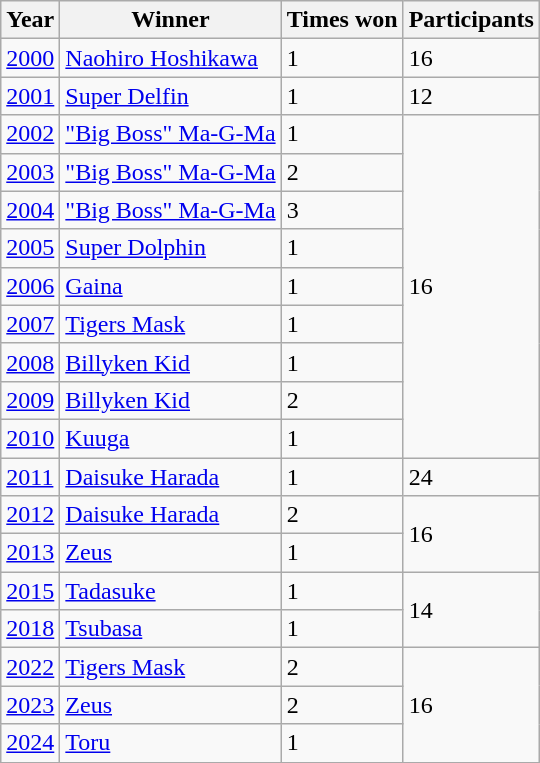<table class="wikitable sortable">
<tr>
<th>Year</th>
<th>Winner</th>
<th>Times won</th>
<th>Participants</th>
</tr>
<tr>
<td><a href='#'>2000</a></td>
<td><a href='#'>Naohiro Hoshikawa</a></td>
<td>1</td>
<td>16</td>
</tr>
<tr>
<td><a href='#'>2001</a></td>
<td><a href='#'>Super Delfin</a></td>
<td>1</td>
<td>12</td>
</tr>
<tr>
<td><a href='#'>2002</a></td>
<td><a href='#'>"Big Boss" Ma-G-Ma</a></td>
<td>1</td>
<td rowspan=9>16</td>
</tr>
<tr>
<td><a href='#'>2003</a></td>
<td><a href='#'>"Big Boss" Ma-G-Ma</a></td>
<td>2</td>
</tr>
<tr>
<td><a href='#'>2004</a></td>
<td><a href='#'>"Big Boss" Ma-G-Ma</a></td>
<td>3</td>
</tr>
<tr>
<td><a href='#'>2005</a></td>
<td><a href='#'>Super Dolphin</a></td>
<td>1</td>
</tr>
<tr>
<td><a href='#'>2006</a></td>
<td><a href='#'>Gaina</a></td>
<td>1</td>
</tr>
<tr>
<td><a href='#'>2007</a></td>
<td><a href='#'>Tigers Mask</a></td>
<td>1</td>
</tr>
<tr>
<td><a href='#'>2008</a></td>
<td><a href='#'>Billyken Kid</a></td>
<td>1</td>
</tr>
<tr>
<td><a href='#'>2009</a></td>
<td><a href='#'>Billyken Kid</a></td>
<td>2</td>
</tr>
<tr>
<td><a href='#'>2010</a></td>
<td><a href='#'>Kuuga</a></td>
<td>1</td>
</tr>
<tr>
<td><a href='#'>2011</a></td>
<td><a href='#'>Daisuke Harada</a></td>
<td>1</td>
<td>24</td>
</tr>
<tr>
<td><a href='#'>2012</a></td>
<td><a href='#'>Daisuke Harada</a></td>
<td>2</td>
<td rowspan=2>16</td>
</tr>
<tr>
<td><a href='#'>2013</a></td>
<td><a href='#'>Zeus</a></td>
<td>1</td>
</tr>
<tr>
<td><a href='#'>2015</a></td>
<td><a href='#'>Tadasuke</a></td>
<td>1</td>
<td rowspan=2>14</td>
</tr>
<tr>
<td><a href='#'>2018</a></td>
<td><a href='#'>Tsubasa</a></td>
<td>1</td>
</tr>
<tr>
<td><a href='#'>2022</a></td>
<td><a href='#'>Tigers Mask</a></td>
<td>2</td>
<td rowspan=3>16</td>
</tr>
<tr>
<td><a href='#'>2023</a></td>
<td><a href='#'>Zeus</a></td>
<td>2</td>
</tr>
<tr>
<td><a href='#'>2024</a></td>
<td><a href='#'>Toru</a></td>
<td>1</td>
</tr>
</table>
